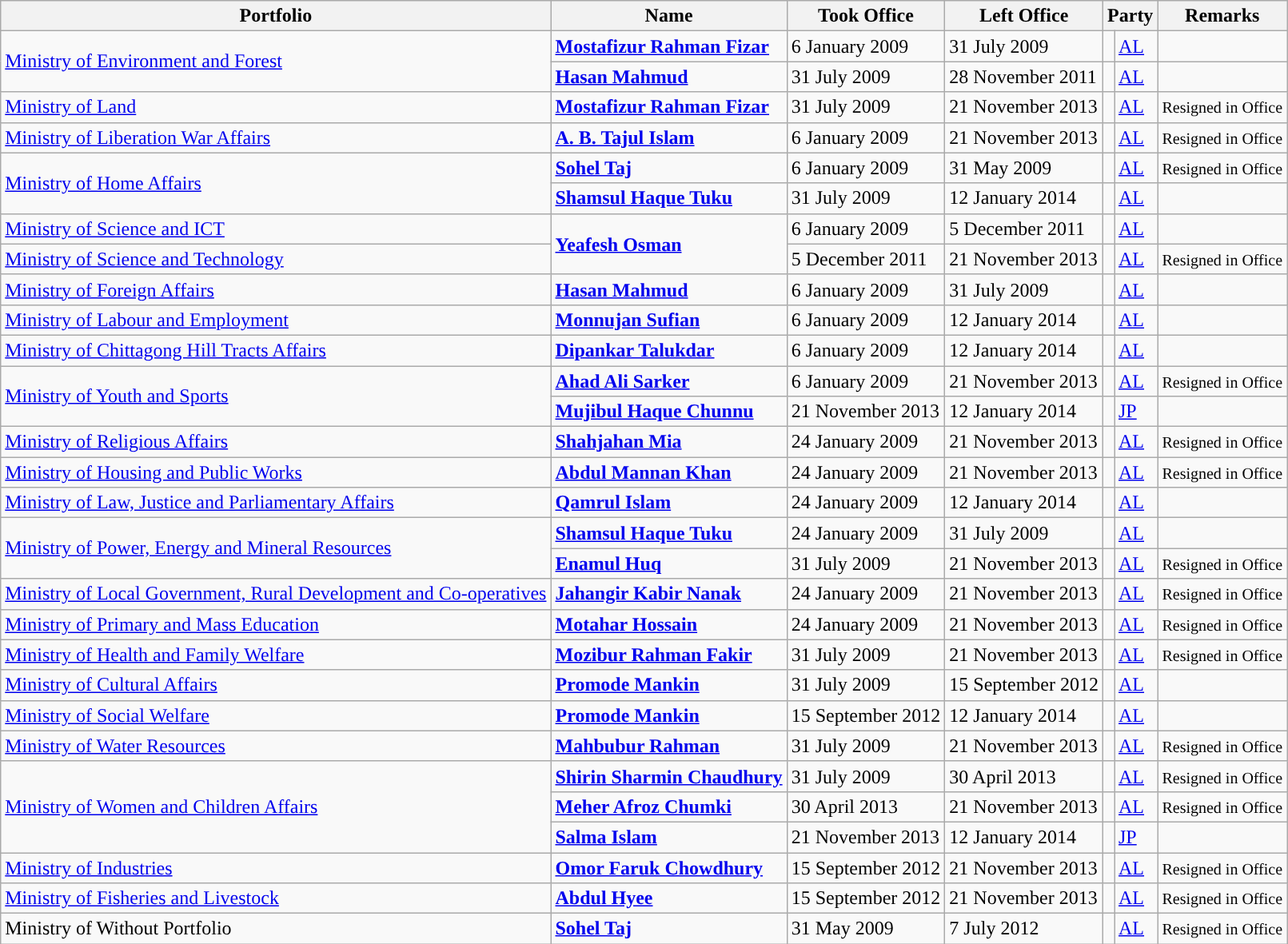<table class="wikitable sortable">
<tr>
<th>Portfolio</th>
<th>Name</th>
<th>Took Office</th>
<th>Left Office</th>
<th colspan="2">Party</th>
<th>Remarks</th>
</tr>
<tr>
<td rowspan="2"><a href='#'>Ministry of Environment and Forest</a></td>
<td><a href='#'><strong>Mostafizur Rahman Fizar</strong></a></td>
<td>6 January 2009</td>
<td>31 July 2009</td>
<td style="background-color:"></td>
<td><a href='#'>AL</a></td>
<td></td>
</tr>
<tr>
<td><a href='#'><strong>Hasan Mahmud</strong></a></td>
<td>31 July 2009</td>
<td>28 November 2011</td>
<td style="background-color:"></td>
<td><a href='#'>AL</a></td>
<td></td>
</tr>
<tr>
<td><a href='#'>Ministry of Land</a></td>
<td><a href='#'><strong>Mostafizur Rahman Fizar</strong></a></td>
<td>31 July 2009</td>
<td>21 November 2013</td>
<td style="background-color:"></td>
<td><a href='#'>AL</a></td>
<td><small>Resigned in Office</small></td>
</tr>
<tr>
<td><a href='#'>Ministry of Liberation War Affairs</a></td>
<td><strong><a href='#'>A. B. Tajul Islam</a></strong></td>
<td>6 January 2009</td>
<td>21 November 2013</td>
<td style="background-color:"></td>
<td><a href='#'>AL</a></td>
<td><small>Resigned in Office</small></td>
</tr>
<tr>
<td rowspan="2"><a href='#'>Ministry of Home Affairs</a></td>
<td><strong><a href='#'>Sohel Taj</a></strong></td>
<td>6 January 2009</td>
<td>31 May 2009</td>
<td style="background-color:"></td>
<td><a href='#'>AL</a></td>
<td><small>Resigned in Office</small></td>
</tr>
<tr>
<td><a href='#'><strong>Shamsul Haque Tuku</strong></a></td>
<td>31 July 2009</td>
<td>12 January 2014</td>
<td style="background-color:"></td>
<td><a href='#'>AL</a></td>
<td></td>
</tr>
<tr>
<td><a href='#'>Ministry of Science and ICT</a></td>
<td rowspan="2"><strong><a href='#'>Yeafesh Osman</a></strong></td>
<td>6 January 2009</td>
<td>5 December 2011</td>
<td style="background-color:"></td>
<td><a href='#'>AL</a></td>
<td></td>
</tr>
<tr>
<td><a href='#'>Ministry of Science and Technology</a></td>
<td>5 December 2011</td>
<td>21 November 2013</td>
<td style="background-color:"></td>
<td><a href='#'>AL</a></td>
<td><small>Resigned in Office</small></td>
</tr>
<tr>
<td><a href='#'>Ministry of Foreign Affairs</a></td>
<td><a href='#'><strong>Hasan Mahmud</strong></a></td>
<td>6 January 2009</td>
<td>31 July 2009</td>
<td style="background-color:"></td>
<td><a href='#'>AL</a></td>
<td></td>
</tr>
<tr>
<td><a href='#'>Ministry of Labour and Employment</a></td>
<td><strong><a href='#'>Monnujan Sufian</a></strong></td>
<td>6 January 2009</td>
<td>12 January 2014</td>
<td style="background-color:"></td>
<td><a href='#'>AL</a></td>
<td></td>
</tr>
<tr>
<td><a href='#'>Ministry of Chittagong Hill Tracts Affairs</a></td>
<td><strong><a href='#'>Dipankar Talukdar</a></strong></td>
<td>6 January 2009</td>
<td>12 January 2014</td>
<td style="background-color:"></td>
<td><a href='#'>AL</a></td>
<td></td>
</tr>
<tr>
<td rowspan="2"><a href='#'>Ministry of Youth and Sports</a></td>
<td><strong><a href='#'>Ahad Ali Sarker</a></strong></td>
<td>6 January 2009</td>
<td>21 November 2013</td>
<td style="background-color:"></td>
<td><a href='#'>AL</a></td>
<td><small>Resigned in Office</small></td>
</tr>
<tr>
<td><a href='#'><strong>Mujibul Haque Chunnu</strong></a></td>
<td>21 November 2013</td>
<td>12 January 2014</td>
<td style="background-color:"></td>
<td><a href='#'>JP</a></td>
<td></td>
</tr>
<tr>
<td><a href='#'>Ministry of Religious Affairs</a></td>
<td><strong><a href='#'>Shahjahan Mia</a></strong></td>
<td>24 January 2009</td>
<td>21 November 2013</td>
<td style="background-color:"></td>
<td><a href='#'>AL</a></td>
<td><small>Resigned in Office</small></td>
</tr>
<tr>
<td><a href='#'>Ministry of Housing and Public Works</a></td>
<td><strong><a href='#'>Abdul Mannan Khan</a></strong></td>
<td>24 January 2009</td>
<td>21 November 2013</td>
<td style="background-color:"></td>
<td><a href='#'>AL</a></td>
<td><small>Resigned in Office</small></td>
</tr>
<tr>
<td><a href='#'>Ministry of Law, Justice and Parliamentary Affairs</a></td>
<td><strong><a href='#'>Qamrul Islam</a></strong></td>
<td>24 January 2009</td>
<td>12 January 2014</td>
<td style="background-color:"></td>
<td><a href='#'>AL</a></td>
<td></td>
</tr>
<tr>
<td rowspan="2"><a href='#'>Ministry of Power, Energy and Mineral Resources</a></td>
<td><a href='#'><strong>Shamsul Haque Tuku</strong></a></td>
<td>24 January 2009</td>
<td>31 July 2009</td>
<td style="background-color:"></td>
<td><a href='#'>AL</a></td>
<td></td>
</tr>
<tr>
<td><a href='#'><strong>Enamul Huq</strong></a></td>
<td>31 July 2009</td>
<td>21 November 2013</td>
<td style="background-color:"></td>
<td><a href='#'>AL</a></td>
<td><small>Resigned in Office</small></td>
</tr>
<tr>
<td><a href='#'>Ministry of Local Government, Rural Development and Co-operatives</a></td>
<td><strong><a href='#'>Jahangir Kabir Nanak</a></strong></td>
<td>24 January 2009</td>
<td>21 November 2013</td>
<td style="background-color:"></td>
<td><a href='#'>AL</a></td>
<td><small>Resigned in Office</small></td>
</tr>
<tr>
<td><a href='#'>Ministry of Primary and Mass Education</a></td>
<td><a href='#'><strong>Motahar Hossain</strong></a></td>
<td>24 January 2009</td>
<td>21 November 2013</td>
<td style="background-color:"></td>
<td><a href='#'>AL</a></td>
<td><small>Resigned in Office</small></td>
</tr>
<tr>
<td><a href='#'>Ministry of Health and Family Welfare</a></td>
<td><strong><a href='#'>Mozibur Rahman Fakir</a></strong></td>
<td>31 July 2009</td>
<td>21 November 2013</td>
<td style="background-color:"></td>
<td><a href='#'>AL</a></td>
<td><small>Resigned in Office</small></td>
</tr>
<tr>
<td><a href='#'>Ministry of Cultural Affairs</a></td>
<td><strong><a href='#'>Promode Mankin</a></strong></td>
<td>31 July 2009</td>
<td>15 September 2012</td>
<td style="background-color:"></td>
<td><a href='#'>AL</a></td>
<td></td>
</tr>
<tr>
<td><a href='#'>Ministry of Social Welfare</a></td>
<td><strong><a href='#'>Promode Mankin</a></strong></td>
<td>15 September 2012</td>
<td>12 January 2014</td>
<td style="background-color:"></td>
<td><a href='#'>AL</a></td>
<td></td>
</tr>
<tr>
<td><a href='#'>Ministry of Water Resources</a></td>
<td><a href='#'><strong>Mahbubur Rahman</strong></a></td>
<td>31 July 2009</td>
<td>21 November 2013</td>
<td style="background-color:"></td>
<td><a href='#'>AL</a></td>
<td><small>Resigned in Office</small></td>
</tr>
<tr>
<td rowspan="3"><a href='#'>Ministry of Women and Children Affairs</a></td>
<td><strong><a href='#'>Shirin Sharmin Chaudhury</a></strong></td>
<td>31 July 2009</td>
<td>30 April 2013</td>
<td style="background-color:"></td>
<td><a href='#'>AL</a></td>
<td><small>Resigned in Office</small></td>
</tr>
<tr>
<td><strong><a href='#'>Meher Afroz Chumki</a></strong></td>
<td>30 April 2013</td>
<td>21 November 2013</td>
<td style="background-color:"></td>
<td><a href='#'>AL</a></td>
<td><small>Resigned in Office</small></td>
</tr>
<tr>
<td><strong><a href='#'>Salma Islam</a></strong></td>
<td>21 November 2013</td>
<td>12 January 2014</td>
<td style="background-color:"></td>
<td><a href='#'>JP</a></td>
<td></td>
</tr>
<tr>
<td><a href='#'>Ministry of Industries</a></td>
<td><strong><a href='#'>Omor Faruk Chowdhury</a></strong></td>
<td>15 September 2012</td>
<td>21 November 2013</td>
<td style="background-color:"></td>
<td><a href='#'>AL</a></td>
<td><small>Resigned in Office</small></td>
</tr>
<tr>
<td><a href='#'>Ministry of Fisheries and Livestock</a></td>
<td><strong><a href='#'>Abdul Hyee</a></strong></td>
<td>15 September 2012</td>
<td>21 November 2013</td>
<td style="background-color:"></td>
<td><a href='#'>AL</a></td>
<td><small>Resigned in Office</small></td>
</tr>
<tr>
<td>Ministry of Without Portfolio</td>
<td><strong><a href='#'>Sohel Taj</a></strong></td>
<td>31 May 2009</td>
<td>7 July 2012</td>
<td style="background-color:"></td>
<td><a href='#'>AL</a></td>
<td><small>Resigned in Office</small></td>
</tr>
</table>
